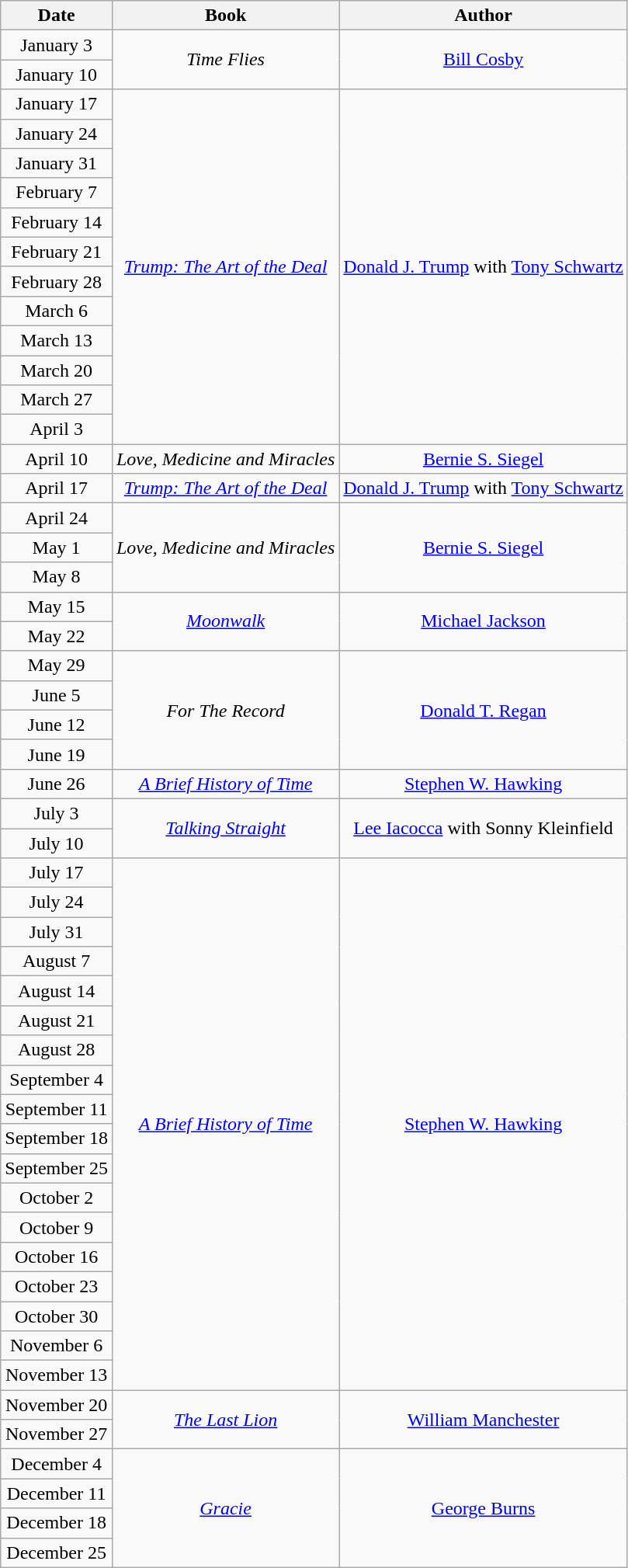<table class="wikitable sortable" style="text-align: center">
<tr>
<th>Date</th>
<th>Book</th>
<th>Author</th>
</tr>
<tr>
<td>January 3</td>
<td rowspan=2><em>Time Flies</em></td>
<td rowspan=2><a href='#'>Bill Cosby</a></td>
</tr>
<tr>
<td>January 10</td>
</tr>
<tr>
<td>January 17</td>
<td rowspan=12><em><a href='#'>Trump: The Art of the Deal</a></em></td>
<td rowspan=12><a href='#'>Donald J. Trump</a> with <a href='#'>Tony Schwartz</a></td>
</tr>
<tr>
<td>January 24</td>
</tr>
<tr>
<td>January 31</td>
</tr>
<tr>
<td>February 7</td>
</tr>
<tr>
<td>February 14</td>
</tr>
<tr>
<td>February 21</td>
</tr>
<tr>
<td>February 28</td>
</tr>
<tr>
<td>March 6</td>
</tr>
<tr>
<td>March 13</td>
</tr>
<tr>
<td>March 20</td>
</tr>
<tr>
<td>March 27</td>
</tr>
<tr>
<td>April 3</td>
</tr>
<tr>
<td>April 10</td>
<td><em>Love, Medicine and Miracles</em></td>
<td><a href='#'>Bernie S. Siegel</a></td>
</tr>
<tr>
<td>April 17</td>
<td><em><a href='#'>Trump: The Art of the Deal</a></em></td>
<td><a href='#'>Donald J. Trump</a> with <a href='#'>Tony Schwartz</a></td>
</tr>
<tr>
<td>April 24</td>
<td rowspan=3><em>Love, Medicine and Miracles</em></td>
<td rowspan=3><a href='#'>Bernie S. Siegel</a></td>
</tr>
<tr>
<td>May 1</td>
</tr>
<tr>
<td>May 8</td>
</tr>
<tr>
<td>May 15</td>
<td rowspan=2><em><a href='#'>Moonwalk</a></em></td>
<td rowspan=2><a href='#'>Michael Jackson</a></td>
</tr>
<tr>
<td>May 22</td>
</tr>
<tr>
<td>May 29</td>
<td rowspan=4><em>For The Record</em></td>
<td rowspan=4><a href='#'>Donald T. Regan</a></td>
</tr>
<tr>
<td>June 5</td>
</tr>
<tr>
<td>June 12</td>
</tr>
<tr>
<td>June 19</td>
</tr>
<tr>
<td>June 26</td>
<td><em><a href='#'>A Brief History of Time</a></em></td>
<td><a href='#'>Stephen W. Hawking</a></td>
</tr>
<tr>
<td>July 3</td>
<td rowspan=2><em><a href='#'>Talking Straight</a></em></td>
<td rowspan=2><a href='#'>Lee Iacocca</a> with Sonny Kleinfield</td>
</tr>
<tr>
<td>July 10</td>
</tr>
<tr>
<td>July 17</td>
<td rowspan=18><em><a href='#'>A Brief History of Time</a></em></td>
<td rowspan=18><a href='#'>Stephen W. Hawking</a></td>
</tr>
<tr>
<td>July 24</td>
</tr>
<tr>
<td>July 31</td>
</tr>
<tr>
<td>August 7</td>
</tr>
<tr>
<td>August 14</td>
</tr>
<tr>
<td>August 21</td>
</tr>
<tr>
<td>August 28</td>
</tr>
<tr>
<td>September 4</td>
</tr>
<tr>
<td>September 11</td>
</tr>
<tr>
<td>September 18</td>
</tr>
<tr>
<td>September 25</td>
</tr>
<tr>
<td>October 2</td>
</tr>
<tr>
<td>October 9</td>
</tr>
<tr>
<td>October 16</td>
</tr>
<tr>
<td>October 23</td>
</tr>
<tr>
<td>October 30</td>
</tr>
<tr>
<td>November 6</td>
</tr>
<tr>
<td>November 13</td>
</tr>
<tr>
<td>November 20</td>
<td rowspan=2><em><a href='#'>The Last Lion</a></em></td>
<td rowspan=2><a href='#'>William Manchester</a></td>
</tr>
<tr>
<td>November 27</td>
</tr>
<tr>
<td>December 4</td>
<td rowspan=4><em><a href='#'>Gracie</a></em></td>
<td rowspan=4><a href='#'>George Burns</a></td>
</tr>
<tr>
<td>December 11</td>
</tr>
<tr>
<td>December 18</td>
</tr>
<tr>
<td>December 25</td>
</tr>
</table>
